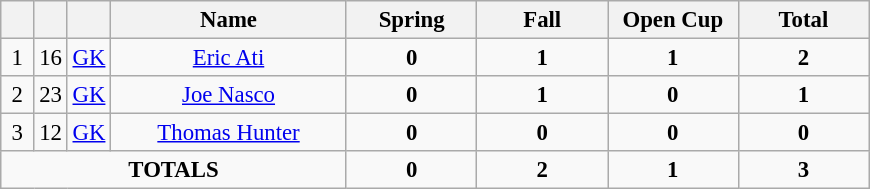<table class="wikitable sortable" style="font-size: 95%; text-align: center;">
<tr>
<th width=15></th>
<th width=15></th>
<th width=15></th>
<th width=150>Name</th>
<th width=80>Spring</th>
<th width=80>Fall</th>
<th width=80>Open Cup</th>
<th width=80>Total</th>
</tr>
<tr>
<td rowspan=1>1</td>
<td>16</td>
<td><a href='#'>GK</a></td>
<td><a href='#'>Eric Ati</a></td>
<td><strong>0</strong></td>
<td><strong>1</strong></td>
<td><strong>1</strong></td>
<td><strong>2</strong></td>
</tr>
<tr>
<td rowspan=1>2</td>
<td>23</td>
<td><a href='#'>GK</a></td>
<td><a href='#'>Joe Nasco</a></td>
<td><strong>0</strong></td>
<td><strong>1</strong></td>
<td><strong>0</strong></td>
<td><strong>1</strong></td>
</tr>
<tr>
<td rowspan=1>3</td>
<td>12</td>
<td><a href='#'>GK</a></td>
<td><a href='#'>Thomas Hunter</a></td>
<td><strong>0</strong></td>
<td><strong>0</strong></td>
<td><strong>0</strong></td>
<td><strong>0</strong></td>
</tr>
<tr>
<td colspan="4"><strong>TOTALS</strong></td>
<td><strong>0</strong></td>
<td><strong>2</strong></td>
<td><strong>1</strong></td>
<td><strong>3</strong></td>
</tr>
</table>
